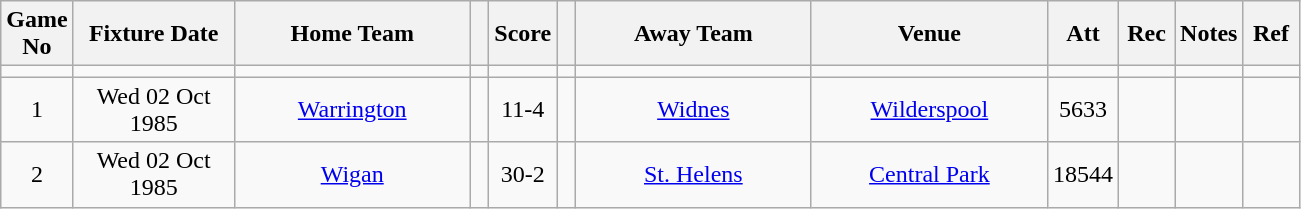<table class="wikitable" style="text-align:center;">
<tr>
<th width=20 abbr="No">Game No</th>
<th width=100 abbr="Date">Fixture Date</th>
<th width=150 abbr="Home Team">Home Team</th>
<th width=5 abbr="space"></th>
<th width=20 abbr="Score">Score</th>
<th width=5 abbr="space"></th>
<th width=150 abbr="Away Team">Away Team</th>
<th width=150 abbr="Venue">Venue</th>
<th width=30 abbr="Att">Att</th>
<th width=30 abbr="Rec">Rec</th>
<th width=20 abbr="Notes">Notes</th>
<th width=30 abbr="Ref">Ref</th>
</tr>
<tr>
<td></td>
<td></td>
<td></td>
<td></td>
<td></td>
<td></td>
<td></td>
<td></td>
<td></td>
<td></td>
<td></td>
</tr>
<tr>
<td>1</td>
<td>Wed 02 Oct 1985</td>
<td><a href='#'>Warrington</a></td>
<td></td>
<td>11-4</td>
<td></td>
<td><a href='#'>Widnes</a></td>
<td><a href='#'>Wilderspool</a></td>
<td>5633</td>
<td></td>
<td></td>
<td></td>
</tr>
<tr>
<td>2</td>
<td>Wed 02 Oct 1985</td>
<td><a href='#'>Wigan</a></td>
<td></td>
<td>30-2</td>
<td></td>
<td><a href='#'>St. Helens</a></td>
<td><a href='#'>Central Park</a></td>
<td>18544</td>
<td></td>
<td></td>
<td></td>
</tr>
</table>
